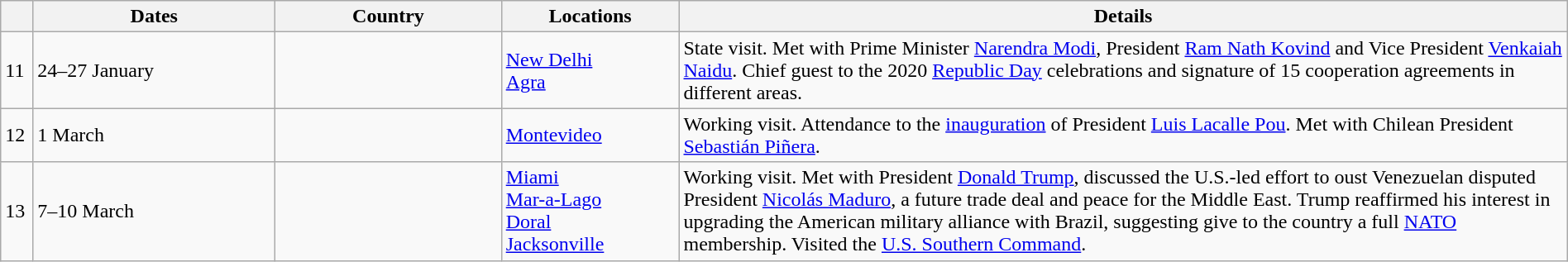<table class="wikitable" style="margin:1em auto 1em auto;">
<tr>
<th style="width: 2%;"></th>
<th style="width: 15%;">Dates</th>
<th style="width: 14%;">Country</th>
<th style="width: 11%;">Locations</th>
<th style="width: 55%;">Details</th>
</tr>
<tr>
<td>11</td>
<td>24–27 January</td>
<td></td>
<td><a href='#'>New Delhi</a><br><a href='#'>Agra</a></td>
<td>State visit. Met with Prime Minister <a href='#'>Narendra Modi</a>, President <a href='#'>Ram Nath Kovind</a> and Vice President <a href='#'>Venkaiah Naidu</a>. Chief guest to the 2020 <a href='#'>Republic Day</a> celebrations and signature of 15 cooperation agreements in different areas.</td>
</tr>
<tr>
<td>12</td>
<td>1 March</td>
<td></td>
<td><a href='#'>Montevideo</a></td>
<td>Working visit. Attendance to the <a href='#'>inauguration</a> of President <a href='#'>Luis Lacalle Pou</a>. Met with Chilean President <a href='#'>Sebastián Piñera</a>.</td>
</tr>
<tr>
<td>13</td>
<td>7–10 March</td>
<td></td>
<td><a href='#'>Miami</a><br><a href='#'>Mar-a-Lago</a><br><a href='#'>Doral</a><br><a href='#'>Jacksonville</a></td>
<td>Working visit. Met with President <a href='#'>Donald Trump</a>, discussed the U.S.-led effort to oust Venezuelan disputed President <a href='#'>Nicolás Maduro</a>, a future trade deal and peace for the Middle East. Trump reaffirmed his interest in upgrading the American military alliance with Brazil, suggesting give to the country a full <a href='#'>NATO</a> membership. Visited the <a href='#'>U.S. Southern Command</a>.</td>
</tr>
</table>
